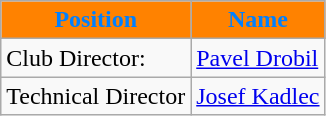<table class="wikitable">
<tr>
<th style="color:#0080FF; background:#FF8200">Position</th>
<th style="color:#0080FF; background:#FF8200">Name</th>
</tr>
<tr>
<td>Club Director:</td>
<td> <a href='#'>Pavel Drobil</a></td>
</tr>
<tr>
<td>Technical Director</td>
<td> <a href='#'>Josef Kadlec</a></td>
</tr>
</table>
